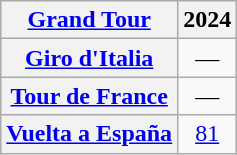<table class="wikitable plainrowheaders">
<tr>
<th scope="col"><a href='#'>Grand Tour</a></th>
<th scope="col">2024</th>
</tr>
<tr style="text-align:center;">
<th scope="row"> <a href='#'>Giro d'Italia</a></th>
<td>—</td>
</tr>
<tr style="text-align:center;">
<th scope="row"> <a href='#'>Tour de France</a></th>
<td>—</td>
</tr>
<tr style="text-align:center;">
<th scope="row"> <a href='#'>Vuelta a España</a></th>
<td><a href='#'>81</a></td>
</tr>
</table>
